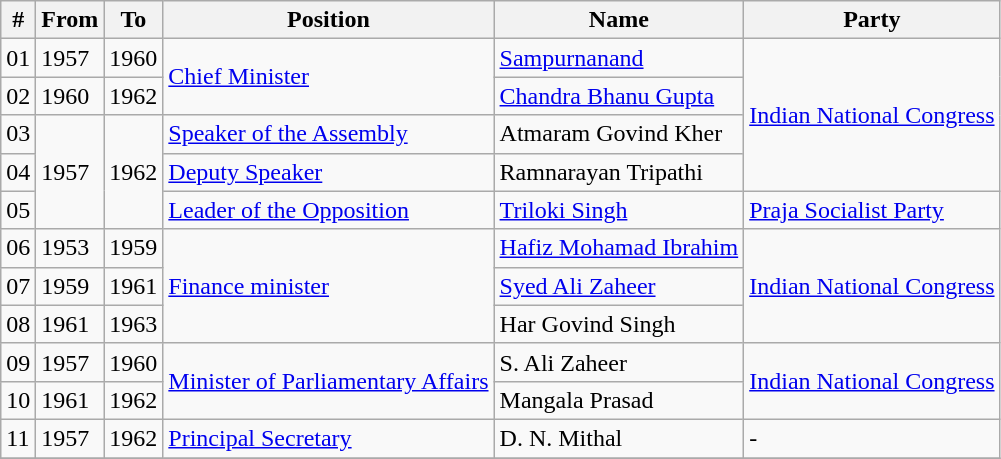<table class="wikitable sortable">
<tr>
<th>#</th>
<th>From</th>
<th>To</th>
<th>Position</th>
<th>Name</th>
<th>Party</th>
</tr>
<tr>
<td>01</td>
<td>1957</td>
<td>1960</td>
<td rowspan="2"><a href='#'>Chief Minister</a></td>
<td><a href='#'>Sampurnanand</a></td>
<td rowspan="4"><a href='#'>Indian National Congress</a></td>
</tr>
<tr>
<td>02</td>
<td>1960</td>
<td>1962</td>
<td><a href='#'>Chandra Bhanu Gupta</a></td>
</tr>
<tr>
<td>03</td>
<td rowspan="3">1957</td>
<td rowspan="3">1962</td>
<td><a href='#'>Speaker of the Assembly</a></td>
<td>Atmaram Govind Kher</td>
</tr>
<tr>
<td>04</td>
<td><a href='#'>Deputy Speaker</a></td>
<td>Ramnarayan Tripathi</td>
</tr>
<tr>
<td>05</td>
<td><a href='#'>Leader of the Opposition</a></td>
<td><a href='#'>Triloki Singh</a></td>
<td><a href='#'>Praja Socialist Party</a></td>
</tr>
<tr>
<td>06</td>
<td>1953</td>
<td>1959</td>
<td rowspan="3"><a href='#'>Finance minister</a></td>
<td><a href='#'>Hafiz Mohamad Ibrahim</a></td>
<td rowspan="3"><a href='#'>Indian National Congress</a></td>
</tr>
<tr>
<td>07</td>
<td>1959</td>
<td>1961</td>
<td><a href='#'>Syed Ali Zaheer</a></td>
</tr>
<tr>
<td>08</td>
<td>1961</td>
<td>1963</td>
<td>Har Govind Singh</td>
</tr>
<tr>
<td>09</td>
<td>1957</td>
<td>1960</td>
<td rowspan="2"><a href='#'>Minister of Parliamentary Affairs</a></td>
<td>S. Ali Zaheer</td>
<td rowspan="2"><a href='#'>Indian National Congress</a></td>
</tr>
<tr>
<td>10</td>
<td>1961</td>
<td>1962</td>
<td>Mangala Prasad</td>
</tr>
<tr>
<td>11</td>
<td>1957</td>
<td>1962</td>
<td><a href='#'>Principal Secretary</a></td>
<td>D. N. Mithal</td>
<td>-</td>
</tr>
<tr>
</tr>
</table>
